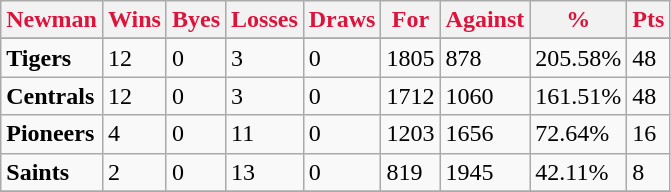<table class="wikitable">
<tr>
<th style="color:crimson">Newman</th>
<th style="color:crimson">Wins</th>
<th style="color:crimson">Byes</th>
<th style="color:crimson">Losses</th>
<th style="color:crimson">Draws</th>
<th style="color:crimson">For</th>
<th style="color:crimson">Against</th>
<th style="color:crimson">%</th>
<th style="color:crimson">Pts</th>
</tr>
<tr>
</tr>
<tr>
</tr>
<tr>
<td><strong>	Tigers 	</strong></td>
<td>12</td>
<td>0</td>
<td>3</td>
<td>0</td>
<td>1805</td>
<td>878</td>
<td>205.58%</td>
<td>48</td>
</tr>
<tr>
<td><strong>	Centrals	</strong></td>
<td>12</td>
<td>0</td>
<td>3</td>
<td>0</td>
<td>1712</td>
<td>1060</td>
<td>161.51%</td>
<td>48</td>
</tr>
<tr>
<td><strong>	Pioneers	</strong></td>
<td>4</td>
<td>0</td>
<td>11</td>
<td>0</td>
<td>1203</td>
<td>1656</td>
<td>72.64%</td>
<td>16</td>
</tr>
<tr>
<td><strong>Saints</strong></td>
<td>2</td>
<td>0</td>
<td>13</td>
<td>0</td>
<td>819</td>
<td>1945</td>
<td>42.11%</td>
<td>8</td>
</tr>
<tr>
</tr>
</table>
